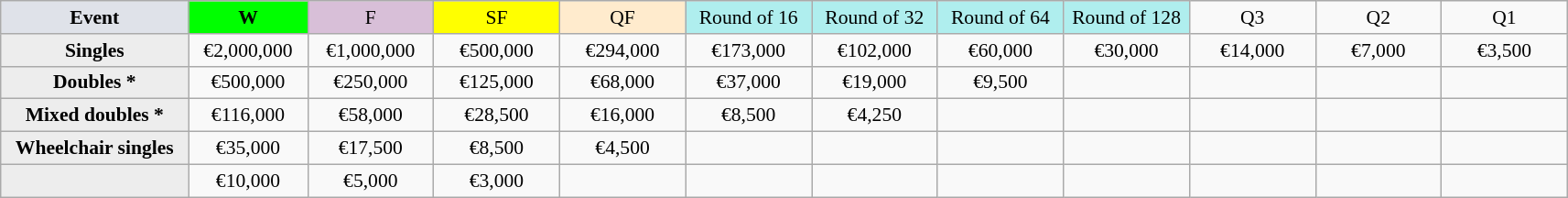<table class=wikitable style=font-size:90%;text-align:center>
<tr>
<td width=130 bgcolor=#dfe2e9><strong>Event</strong></td>
<td width=80 bgcolor=lime><strong>W</strong></td>
<td width=85 bgcolor=#D8BFD8>F</td>
<td width=85 bgcolor=#FFFF00>SF</td>
<td width=85 bgcolor=#ffebcd>QF</td>
<td width=85 bgcolor=#afeeee>Round of 16</td>
<td width=85 bgcolor=#afeeee>Round of 32</td>
<td width=85 bgcolor=#afeeee>Round of 64</td>
<td width=85 bgcolor=#afeeee>Round of 128</td>
<td width=85>Q3</td>
<td width=85>Q2</td>
<td width=85>Q1</td>
</tr>
<tr>
<td style="background:#ededed;"><strong>Singles</strong></td>
<td>€2,000,000</td>
<td>€1,000,000</td>
<td>€500,000</td>
<td>€294,000</td>
<td>€173,000</td>
<td>€102,000</td>
<td>€60,000</td>
<td>€30,000</td>
<td>€14,000</td>
<td>€7,000</td>
<td>€3,500</td>
</tr>
<tr>
<td style="background:#ededed;"><strong>Doubles *</strong></td>
<td>€500,000</td>
<td>€250,000</td>
<td>€125,000</td>
<td>€68,000</td>
<td>€37,000</td>
<td>€19,000</td>
<td>€9,500</td>
<td></td>
<td></td>
<td></td>
<td></td>
</tr>
<tr>
<td style="background:#ededed;"><strong>Mixed doubles *</strong></td>
<td>€116,000</td>
<td>€58,000</td>
<td>€28,500</td>
<td>€16,000</td>
<td>€8,500</td>
<td>€4,250</td>
<td></td>
<td></td>
<td></td>
<td></td>
<td></td>
</tr>
<tr>
<td style="background:#ededed;"><strong>Wheelchair singles</strong></td>
<td>€35,000</td>
<td>€17,500</td>
<td>€8,500</td>
<td>€4,500</td>
<td></td>
<td></td>
<td></td>
<td></td>
<td></td>
<td></td>
<td></td>
</tr>
<tr>
<td style="background:#ededed;"><strong></strong></td>
<td>€10,000</td>
<td>€5,000</td>
<td>€3,000</td>
<td></td>
<td></td>
<td></td>
<td></td>
<td></td>
<td></td>
<td></td>
<td></td>
</tr>
</table>
